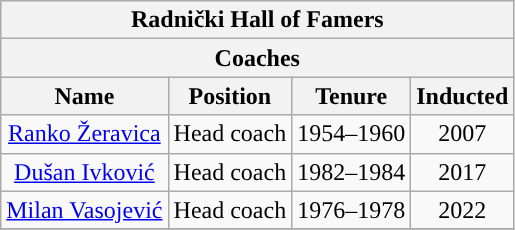<table class="wikitable" style="text-align:center">
<tr>
<th colspan="5">Radnički Hall of Famers</th>
</tr>
<tr>
<th colspan="5">Coaches</th>
</tr>
<tr>
<th colspan=2>Name</th>
<th>Position</th>
<th>Tenure</th>
<th>Inducted</th>
</tr>
<tr>
<td colspan=2><a href='#'>Ranko Žeravica</a></td>
<td>Head coach</td>
<td>1954–1960</td>
<td>2007</td>
</tr>
<tr>
<td colspan=2><a href='#'>Dušan Ivković</a></td>
<td>Head coach</td>
<td>1982–1984</td>
<td>2017</td>
</tr>
<tr>
<td colspan=2><a href='#'>Milan Vasojević</a></td>
<td>Head coach</td>
<td>1976–1978</td>
<td>2022</td>
</tr>
<tr>
</tr>
</table>
